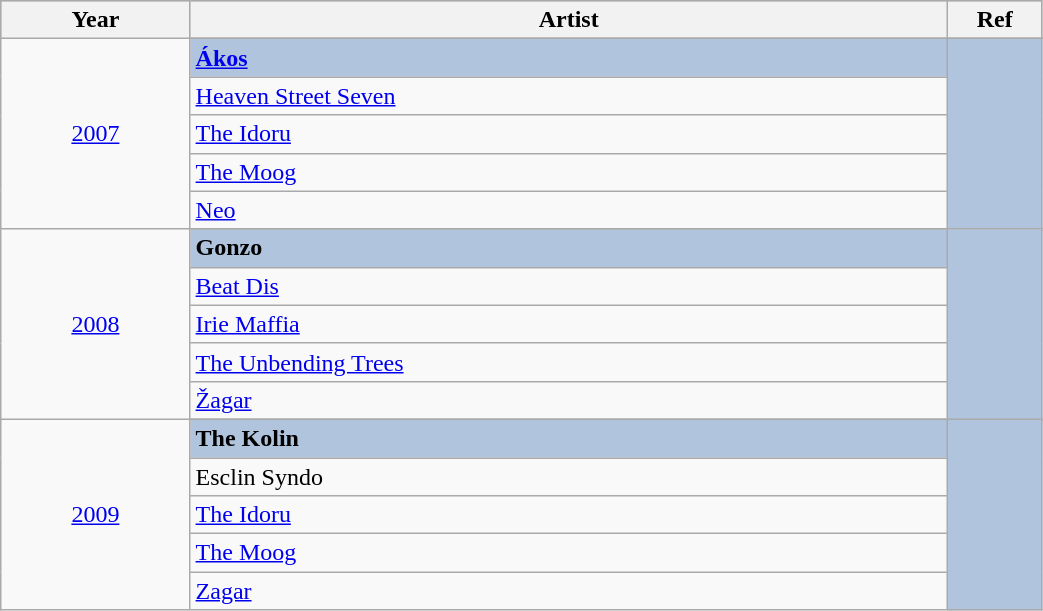<table class="wikitable" style="width:55%;">
<tr style="background:#bebebe;">
<th style="width:10%;">Year</th>
<th style="width:40%;">Artist</th>
<th style="width:5%;">Ref</th>
</tr>
<tr>
<td rowspan="6" align="center"><a href='#'>2007</a></td>
</tr>
<tr style="background:#B0C4DE">
<td><strong><a href='#'>Ákos</a></strong></td>
<td rowspan="6" align="center"></td>
</tr>
<tr>
<td><a href='#'>Heaven Street Seven</a></td>
</tr>
<tr>
<td><a href='#'>The Idoru</a></td>
</tr>
<tr>
<td><a href='#'>The Moog</a></td>
</tr>
<tr>
<td><a href='#'>Neo</a></td>
</tr>
<tr>
<td rowspan="6" align="center"><a href='#'>2008</a></td>
</tr>
<tr style="background:#B0C4DE">
<td><strong>Gonzo</strong></td>
<td rowspan="6" align="center"></td>
</tr>
<tr>
<td><a href='#'>Beat Dis</a></td>
</tr>
<tr>
<td><a href='#'>Irie Maffia</a></td>
</tr>
<tr>
<td><a href='#'>The Unbending Trees</a></td>
</tr>
<tr>
<td><a href='#'>Žagar</a></td>
</tr>
<tr>
<td rowspan="6" align="center"><a href='#'>2009</a></td>
</tr>
<tr style="background:#B0C4DE">
<td><strong>The Kolin</strong></td>
<td rowspan="6" align="center"></td>
</tr>
<tr>
<td>Esclin Syndo</td>
</tr>
<tr>
<td><a href='#'>The Idoru</a></td>
</tr>
<tr>
<td><a href='#'>The Moog</a></td>
</tr>
<tr>
<td><a href='#'>Zagar</a></td>
</tr>
</table>
